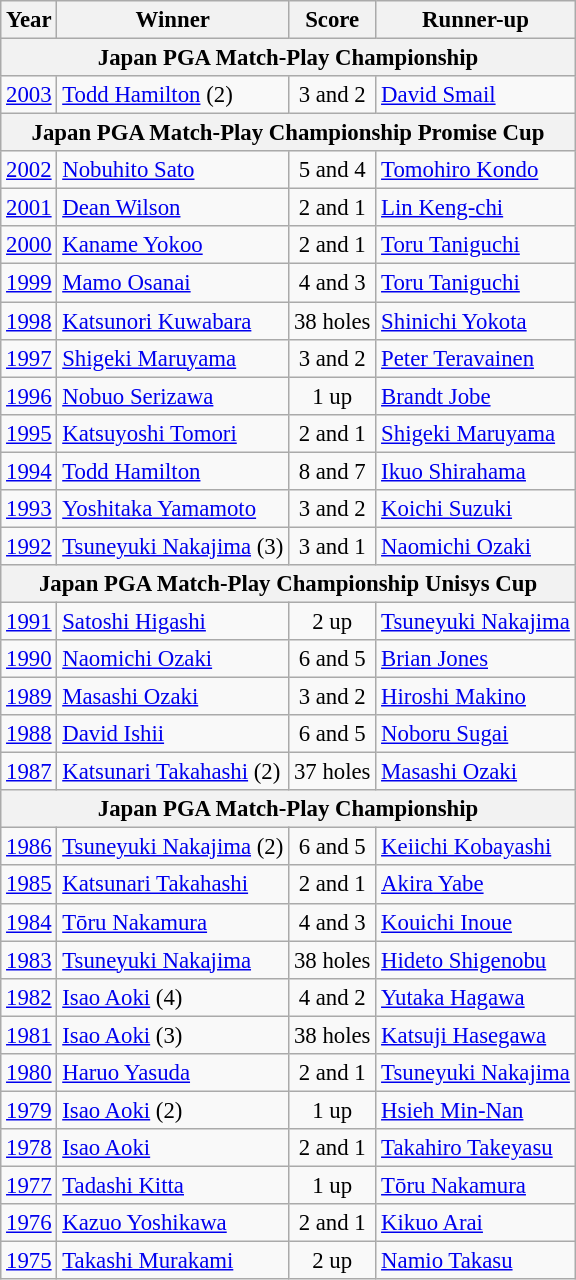<table class="wikitable" style="font-size:95%">
<tr>
<th>Year</th>
<th>Winner</th>
<th>Score</th>
<th>Runner-up</th>
</tr>
<tr>
<th colspan=7>Japan PGA Match-Play Championship</th>
</tr>
<tr>
<td><a href='#'>2003</a></td>
<td> <a href='#'>Todd Hamilton</a> (2)</td>
<td align="center">3 and 2</td>
<td> <a href='#'>David Smail</a></td>
</tr>
<tr>
<th colspan=7>Japan PGA Match-Play Championship Promise Cup</th>
</tr>
<tr>
<td><a href='#'>2002</a></td>
<td> <a href='#'>Nobuhito Sato</a></td>
<td align="center">5 and 4</td>
<td> <a href='#'>Tomohiro Kondo</a></td>
</tr>
<tr>
<td><a href='#'>2001</a></td>
<td> <a href='#'>Dean Wilson</a></td>
<td align="center">2 and 1</td>
<td> <a href='#'>Lin Keng-chi</a></td>
</tr>
<tr>
<td><a href='#'>2000</a></td>
<td> <a href='#'>Kaname Yokoo</a></td>
<td align="center">2 and 1</td>
<td> <a href='#'>Toru Taniguchi</a></td>
</tr>
<tr>
<td><a href='#'>1999</a></td>
<td> <a href='#'>Mamo Osanai</a></td>
<td align="center">4 and 3</td>
<td> <a href='#'>Toru Taniguchi</a></td>
</tr>
<tr>
<td><a href='#'>1998</a></td>
<td> <a href='#'>Katsunori Kuwabara</a></td>
<td align="center">38 holes</td>
<td> <a href='#'>Shinichi Yokota</a></td>
</tr>
<tr>
<td><a href='#'>1997</a></td>
<td> <a href='#'>Shigeki Maruyama</a></td>
<td align="center">3 and 2</td>
<td> <a href='#'>Peter Teravainen</a></td>
</tr>
<tr>
<td><a href='#'>1996</a></td>
<td> <a href='#'>Nobuo Serizawa</a></td>
<td align="center">1 up</td>
<td> <a href='#'>Brandt Jobe</a></td>
</tr>
<tr>
<td><a href='#'>1995</a></td>
<td> <a href='#'>Katsuyoshi Tomori</a></td>
<td align="center">2 and 1</td>
<td> <a href='#'>Shigeki Maruyama</a></td>
</tr>
<tr>
<td><a href='#'>1994</a></td>
<td> <a href='#'>Todd Hamilton</a></td>
<td align="center">8 and 7</td>
<td> <a href='#'>Ikuo Shirahama</a></td>
</tr>
<tr>
<td><a href='#'>1993</a></td>
<td> <a href='#'>Yoshitaka Yamamoto</a></td>
<td align="center">3 and 2</td>
<td> <a href='#'>Koichi Suzuki</a></td>
</tr>
<tr>
<td><a href='#'>1992</a></td>
<td> <a href='#'>Tsuneyuki Nakajima</a> (3)</td>
<td align="center">3 and 1</td>
<td> <a href='#'>Naomichi Ozaki</a></td>
</tr>
<tr>
<th colspan=7>Japan PGA Match-Play Championship Unisys Cup</th>
</tr>
<tr>
<td><a href='#'>1991</a></td>
<td> <a href='#'>Satoshi Higashi</a></td>
<td align="center">2 up</td>
<td> <a href='#'>Tsuneyuki Nakajima</a></td>
</tr>
<tr>
<td><a href='#'>1990</a></td>
<td> <a href='#'>Naomichi Ozaki</a></td>
<td align="center">6 and 5</td>
<td> <a href='#'>Brian Jones</a></td>
</tr>
<tr>
<td><a href='#'>1989</a></td>
<td> <a href='#'>Masashi Ozaki</a></td>
<td align="center">3 and 2</td>
<td> <a href='#'>Hiroshi Makino</a></td>
</tr>
<tr>
<td><a href='#'>1988</a></td>
<td> <a href='#'>David Ishii</a></td>
<td align="center">6 and 5</td>
<td> <a href='#'>Noboru Sugai</a></td>
</tr>
<tr>
<td><a href='#'>1987</a></td>
<td> <a href='#'>Katsunari Takahashi</a> (2)</td>
<td align="center">37 holes</td>
<td> <a href='#'>Masashi Ozaki</a></td>
</tr>
<tr>
<th colspan=7>Japan PGA Match-Play Championship</th>
</tr>
<tr>
<td><a href='#'>1986</a></td>
<td> <a href='#'>Tsuneyuki Nakajima</a> (2)</td>
<td align="center">6 and 5</td>
<td> <a href='#'>Keiichi Kobayashi</a></td>
</tr>
<tr>
<td><a href='#'>1985</a></td>
<td> <a href='#'>Katsunari Takahashi</a></td>
<td align="center">2 and 1</td>
<td> <a href='#'>Akira Yabe</a></td>
</tr>
<tr>
<td><a href='#'>1984</a></td>
<td> <a href='#'>Tōru Nakamura</a></td>
<td align="center">4 and 3</td>
<td> <a href='#'>Kouichi Inoue</a></td>
</tr>
<tr>
<td><a href='#'>1983</a></td>
<td> <a href='#'>Tsuneyuki Nakajima</a></td>
<td align="center">38 holes</td>
<td> <a href='#'>Hideto Shigenobu</a></td>
</tr>
<tr>
<td><a href='#'>1982</a></td>
<td> <a href='#'>Isao Aoki</a> (4)</td>
<td align="center">4 and 2</td>
<td> <a href='#'>Yutaka Hagawa</a></td>
</tr>
<tr>
<td><a href='#'>1981</a></td>
<td> <a href='#'>Isao Aoki</a> (3)</td>
<td align="center">38 holes</td>
<td> <a href='#'>Katsuji Hasegawa</a></td>
</tr>
<tr>
<td><a href='#'>1980</a></td>
<td> <a href='#'>Haruo Yasuda</a></td>
<td align="center">2 and 1</td>
<td> <a href='#'>Tsuneyuki Nakajima</a></td>
</tr>
<tr>
<td><a href='#'>1979</a></td>
<td> <a href='#'>Isao Aoki</a> (2)</td>
<td align="center">1 up</td>
<td> <a href='#'>Hsieh Min-Nan</a></td>
</tr>
<tr>
<td><a href='#'>1978</a></td>
<td> <a href='#'>Isao Aoki</a></td>
<td align="center">2 and 1</td>
<td> <a href='#'>Takahiro Takeyasu</a></td>
</tr>
<tr>
<td><a href='#'>1977</a></td>
<td> <a href='#'>Tadashi Kitta</a></td>
<td align="center">1 up</td>
<td> <a href='#'>Tōru Nakamura</a></td>
</tr>
<tr>
<td><a href='#'>1976</a></td>
<td> <a href='#'>Kazuo Yoshikawa</a></td>
<td align="center">2 and 1</td>
<td> <a href='#'>Kikuo Arai</a></td>
</tr>
<tr>
<td><a href='#'>1975</a></td>
<td> <a href='#'>Takashi Murakami</a></td>
<td align="center">2 up</td>
<td> <a href='#'>Namio Takasu</a></td>
</tr>
</table>
